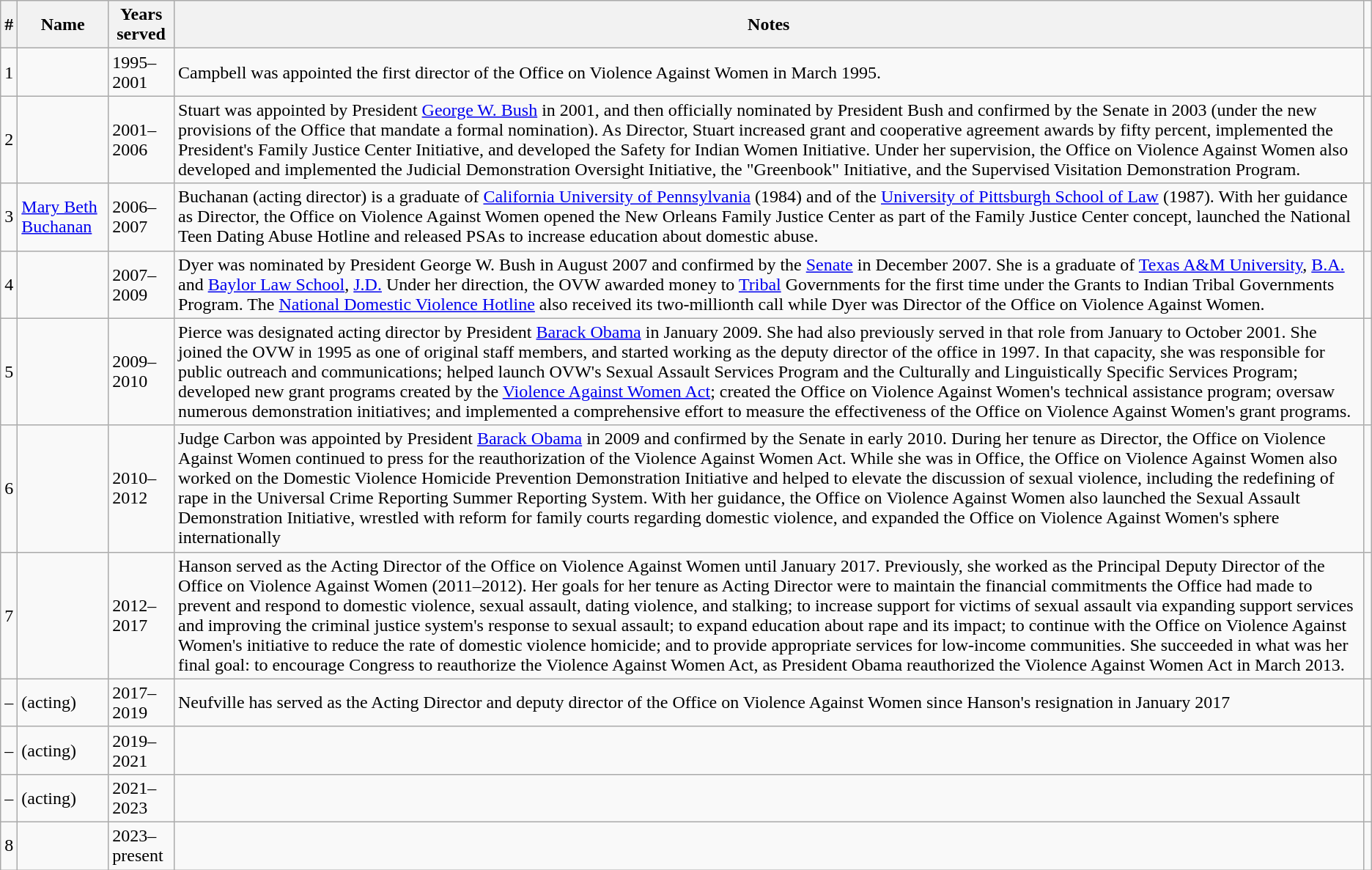<table class="wikitable sortable">
<tr>
<th>#</th>
<th>Name</th>
<th>Years served</th>
<th class=unsortable>Notes</th>
<td></td>
</tr>
<tr>
<td>1</td>
<td></td>
<td>1995–2001</td>
<td>Campbell was appointed the first director of the Office on Violence Against Women in March 1995.</td>
<td></td>
</tr>
<tr>
<td>2</td>
<td></td>
<td>2001–2006</td>
<td>Stuart was appointed by President <a href='#'>George W. Bush</a> in 2001, and then officially nominated by President Bush and confirmed by the Senate in 2003 (under the new provisions of the Office that mandate a formal nomination). As Director, Stuart increased grant and cooperative agreement awards by fifty percent, implemented the President's Family Justice Center Initiative, and developed the Safety for Indian Women Initiative. Under her supervision, the Office on Violence Against Women also developed and implemented the Judicial Demonstration Oversight Initiative, the "Greenbook" Initiative, and the Supervised Visitation Demonstration Program.</td>
<td></td>
</tr>
<tr>
<td>3</td>
<td><a href='#'>Mary Beth Buchanan</a></td>
<td>2006–2007</td>
<td>Buchanan (acting director) is a graduate of <a href='#'>California University of Pennsylvania</a> (1984) and of the <a href='#'>University of Pittsburgh School of Law</a> (1987).  With her guidance as Director, the Office on Violence Against Women opened the New Orleans Family Justice Center as part of the Family Justice Center concept, launched the National Teen Dating Abuse Hotline  and released PSAs to increase education about domestic abuse.</td>
<td></td>
</tr>
<tr>
<td>4</td>
<td></td>
<td>2007–2009</td>
<td>Dyer was nominated by President George W. Bush in August 2007 and confirmed by the <a href='#'>Senate</a> in December 2007.  She is a graduate of <a href='#'>Texas A&M University</a>, <a href='#'>B.A.</a> and <a href='#'>Baylor Law School</a>, <a href='#'>J.D.</a> Under her direction, the OVW awarded money to <a href='#'>Tribal</a> Governments for the first time under the Grants to Indian Tribal Governments Program. The <a href='#'>National Domestic Violence Hotline</a> also received its two-millionth call while Dyer was Director of the Office on Violence Against Women.</td>
<td></td>
</tr>
<tr>
<td>5</td>
<td></td>
<td>2009–2010</td>
<td>Pierce was designated acting director by President <a href='#'>Barack Obama</a> in January 2009.  She had also previously served in that role from January to October 2001. She joined the OVW in 1995 as one of original staff members, and started working as the deputy director of the office in 1997.  In that capacity, she was responsible for public outreach and communications; helped launch OVW's Sexual Assault Services Program and the Culturally and Linguistically Specific Services Program; developed new grant programs created by the <a href='#'>Violence Against Women Act</a>; created the Office on Violence Against Women's technical assistance program; oversaw numerous demonstration initiatives; and implemented a comprehensive effort to measure the effectiveness of the Office on Violence Against Women's grant programs.</td>
<td></td>
</tr>
<tr>
<td>6</td>
<td></td>
<td>2010–2012 </td>
<td>Judge Carbon was appointed by President <a href='#'>Barack Obama</a> in 2009  and confirmed by the Senate in early 2010.  During her tenure as Director, the Office on Violence Against Women continued to press for the reauthorization of the Violence Against Women Act.  While she was in Office, the Office on Violence Against Women also worked on the Domestic Violence Homicide Prevention Demonstration Initiative  and helped to elevate the discussion of sexual violence, including the redefining of rape in the Universal Crime Reporting Summer Reporting System. With her guidance, the Office on Violence Against Women also launched the Sexual Assault Demonstration Initiative, wrestled with reform for family courts regarding domestic violence, and expanded the Office on Violence Against Women's sphere internationally </td>
<td></td>
</tr>
<tr>
<td>7</td>
<td></td>
<td>2012–2017</td>
<td>Hanson served as the Acting Director of the Office on Violence Against Women until January 2017.  Previously, she worked as the Principal Deputy Director of the Office on Violence Against Women (2011–2012).  Her goals for her tenure as Acting Director were to maintain the financial commitments the Office had made to prevent and respond to domestic violence, sexual assault, dating violence, and stalking; to increase support for victims of sexual assault via expanding support services and improving the criminal justice system's response to sexual assault; to expand education about rape and its impact; to continue with the Office on Violence Against Women's initiative to reduce the rate of domestic violence homicide; and to provide appropriate services for low-income communities.  She succeeded in what was her final goal: to encourage Congress to reauthorize the Violence Against Women Act, as President Obama reauthorized the Violence Against Women Act in March 2013.</td>
<td></td>
</tr>
<tr>
<td>–</td>
<td> (acting)</td>
<td>2017–2019</td>
<td>Neufville has served as the Acting Director and deputy director of the Office on Violence Against Women since Hanson's resignation in January 2017</td>
<td></td>
</tr>
<tr>
<td>–</td>
<td> (acting)</td>
<td>2019–2021</td>
<td></td>
<td></td>
</tr>
<tr>
<td>–</td>
<td> (acting)</td>
<td>2021–2023</td>
<td></td>
<td></td>
</tr>
<tr>
<td>8</td>
<td></td>
<td>2023–present</td>
<td></td>
<td></td>
</tr>
</table>
